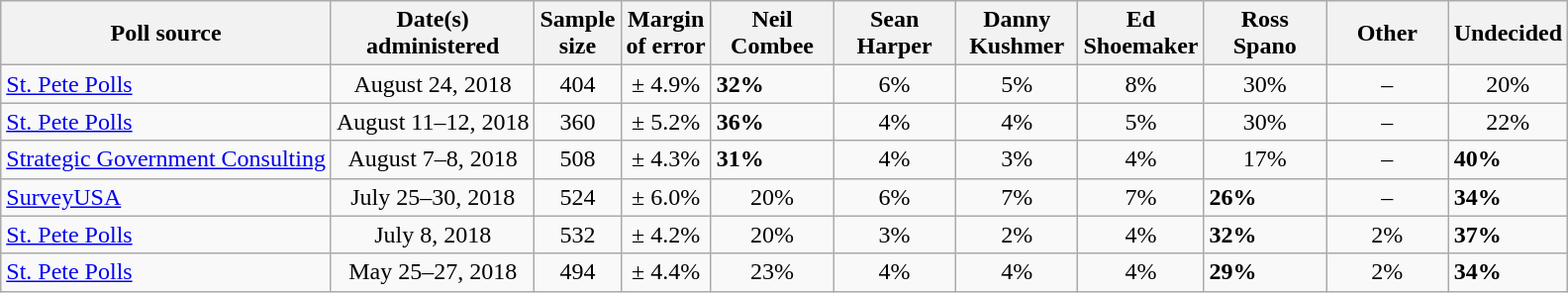<table class="wikitable">
<tr>
<th>Poll source</th>
<th>Date(s)<br>administered</th>
<th>Sample<br>size</th>
<th>Margin<br>of error</th>
<th style="width:75px;">Neil<br>Combee</th>
<th style="width:75px;">Sean<br>Harper</th>
<th style="width:75px;">Danny<br>Kushmer</th>
<th style="width:75px;">Ed<br>Shoemaker</th>
<th style="width:75px;">Ross<br>Spano</th>
<th style="width:75px;">Other</th>
<th>Undecided</th>
</tr>
<tr>
<td><a href='#'>St. Pete Polls</a></td>
<td align=center>August 24, 2018</td>
<td align=center>404</td>
<td align=center>± 4.9%</td>
<td><strong>32%</strong></td>
<td align=center>6%</td>
<td align=center>5%</td>
<td align=center>8%</td>
<td align=center>30%</td>
<td align=center>–</td>
<td align=center>20%</td>
</tr>
<tr>
<td><a href='#'>St. Pete Polls</a></td>
<td align=center>August 11–12, 2018</td>
<td align=center>360</td>
<td align=center>± 5.2%</td>
<td><strong>36%</strong></td>
<td align=center>4%</td>
<td align=center>4%</td>
<td align=center>5%</td>
<td align=center>30%</td>
<td align=center>–</td>
<td align=center>22%</td>
</tr>
<tr>
<td><a href='#'>Strategic Government Consulting</a></td>
<td align=center>August 7–8, 2018</td>
<td align=center>508</td>
<td align=center>± 4.3%</td>
<td><strong>31%</strong></td>
<td align=center>4%</td>
<td align=center>3%</td>
<td align=center>4%</td>
<td align=center>17%</td>
<td align=center>–</td>
<td><strong>40%</strong></td>
</tr>
<tr>
<td><a href='#'>SurveyUSA</a></td>
<td align=center>July 25–30, 2018</td>
<td align=center>524</td>
<td align=center>± 6.0%</td>
<td align=center>20%</td>
<td align=center>6%</td>
<td align=center>7%</td>
<td align=center>7%</td>
<td><strong>26%</strong></td>
<td align=center>–</td>
<td><strong>34%</strong></td>
</tr>
<tr>
<td><a href='#'>St. Pete Polls</a></td>
<td align=center>July 8, 2018</td>
<td align=center>532</td>
<td align=center>± 4.2%</td>
<td align=center>20%</td>
<td align=center>3%</td>
<td align=center>2%</td>
<td align=center>4%</td>
<td><strong>32%</strong></td>
<td align=center>2%</td>
<td><strong>37%</strong></td>
</tr>
<tr>
<td><a href='#'>St. Pete Polls</a></td>
<td align=center>May 25–27, 2018</td>
<td align=center>494</td>
<td align=center>± 4.4%</td>
<td align=center>23%</td>
<td align=center>4%</td>
<td align=center>4%</td>
<td align=center>4%</td>
<td><strong>29%</strong></td>
<td align=center>2%</td>
<td><strong>34%</strong></td>
</tr>
</table>
